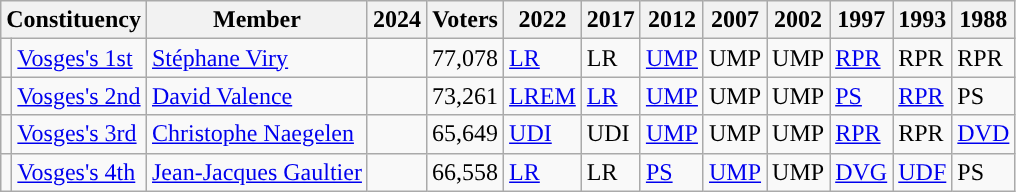<table class="wikitable sortable">
<tr>
<th colspan="2">Constituency</th>
<th>Member</th>
<th>2024</th>
<th>Voters</th>
<th>2022</th>
<th>2017</th>
<th>2012</th>
<th>2007</th>
<th>2002</th>
<th>1997</th>
<th>1993</th>
<th>1988</th>
</tr>
<tr>
<td style="background-color: "></td>
<td><a href='#'>Vosges's 1st</a></td>
<td><a href='#'>Stéphane Viry</a></td>
<td></td>
<td>77,078</td>
<td><a href='#'>LR</a></td>
<td>LR</td>
<td><a href='#'>UMP</a></td>
<td>UMP</td>
<td>UMP</td>
<td><a href='#'>RPR</a></td>
<td>RPR</td>
<td>RPR</td>
</tr>
<tr>
<td style="background-color: "></td>
<td><a href='#'>Vosges's 2nd</a></td>
<td><a href='#'>David Valence</a></td>
<td></td>
<td>73,261</td>
<td><a href='#'>LREM</a></td>
<td><a href='#'>LR</a></td>
<td><a href='#'>UMP</a></td>
<td>UMP</td>
<td>UMP</td>
<td><a href='#'>PS</a></td>
<td><a href='#'>RPR</a></td>
<td>PS</td>
</tr>
<tr>
<td style="background-color: "></td>
<td><a href='#'>Vosges's 3rd</a></td>
<td><a href='#'>Christophe Naegelen</a></td>
<td></td>
<td>65,649</td>
<td><a href='#'>UDI</a></td>
<td>UDI</td>
<td><a href='#'>UMP</a></td>
<td>UMP</td>
<td>UMP</td>
<td><a href='#'>RPR</a></td>
<td>RPR</td>
<td><a href='#'>DVD</a></td>
</tr>
<tr>
<td style="background-color: "></td>
<td><a href='#'>Vosges's 4th</a></td>
<td><a href='#'>Jean-Jacques Gaultier</a></td>
<td></td>
<td>66,558</td>
<td><a href='#'>LR</a></td>
<td>LR</td>
<td><a href='#'>PS</a></td>
<td><a href='#'>UMP</a></td>
<td>UMP</td>
<td><a href='#'>DVG</a></td>
<td><a href='#'>UDF</a></td>
<td>PS</td>
</tr>
</table>
